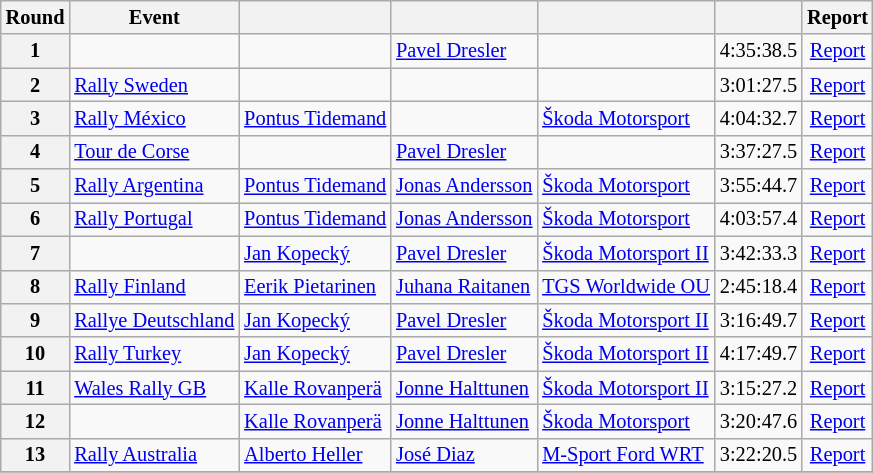<table class="wikitable" style="font-size: 85%;">
<tr>
<th>Round</th>
<th>Event</th>
<th></th>
<th></th>
<th></th>
<th></th>
<th>Report</th>
</tr>
<tr>
<th>1</th>
<td></td>
<td></td>
<td> <a href='#'>Pavel Dresler</a></td>
<td></td>
<td align="center">4:35:38.5</td>
<td align="center"><a href='#'>Report</a></td>
</tr>
<tr>
<th>2</th>
<td> <a href='#'>Rally Sweden</a></td>
<td></td>
<td></td>
<td></td>
<td align="center">3:01:27.5</td>
<td align="center"><a href='#'>Report</a></td>
</tr>
<tr>
<th>3</th>
<td> <a href='#'>Rally México</a></td>
<td> <a href='#'>Pontus Tidemand</a></td>
<td></td>
<td> <a href='#'>Škoda Motorsport</a></td>
<td align="center">4:04:32.7</td>
<td align="center"><a href='#'>Report</a></td>
</tr>
<tr>
<th>4</th>
<td> <a href='#'>Tour de Corse</a></td>
<td></td>
<td> <a href='#'>Pavel Dresler</a></td>
<td></td>
<td align="center">3:37:27.5</td>
<td align="center"><a href='#'>Report</a></td>
</tr>
<tr>
<th>5</th>
<td> <a href='#'>Rally Argentina</a></td>
<td> <a href='#'>Pontus Tidemand</a></td>
<td> <a href='#'>Jonas Andersson</a></td>
<td> <a href='#'>Škoda Motorsport</a></td>
<td align="center">3:55:44.7</td>
<td align="center"><a href='#'>Report</a></td>
</tr>
<tr>
<th>6</th>
<td> <a href='#'>Rally Portugal</a></td>
<td> <a href='#'>Pontus Tidemand</a></td>
<td> <a href='#'>Jonas Andersson</a></td>
<td> <a href='#'>Škoda Motorsport</a></td>
<td align="center">4:03:57.4</td>
<td align="center"><a href='#'>Report</a></td>
</tr>
<tr>
<th>7</th>
<td></td>
<td> <a href='#'>Jan Kopecký</a></td>
<td> <a href='#'>Pavel Dresler</a></td>
<td> <a href='#'>Škoda Motorsport II</a></td>
<td align="center">3:42:33.3</td>
<td align="center"><a href='#'>Report</a></td>
</tr>
<tr>
<th>8</th>
<td> <a href='#'>Rally Finland</a></td>
<td> <a href='#'>Eerik Pietarinen</a></td>
<td> <a href='#'>Juhana Raitanen</a></td>
<td> <a href='#'>TGS Worldwide OU</a></td>
<td align="center">2:45:18.4</td>
<td align="center"><a href='#'>Report</a></td>
</tr>
<tr>
<th>9</th>
<td> <a href='#'>Rallye Deutschland</a></td>
<td> <a href='#'>Jan Kopecký</a></td>
<td> <a href='#'>Pavel Dresler</a></td>
<td> <a href='#'>Škoda Motorsport II</a></td>
<td align="center">3:16:49.7</td>
<td align="center"><a href='#'>Report</a></td>
</tr>
<tr>
<th>10</th>
<td> <a href='#'>Rally Turkey</a></td>
<td> <a href='#'>Jan Kopecký</a></td>
<td> <a href='#'>Pavel Dresler</a></td>
<td> <a href='#'>Škoda Motorsport II</a></td>
<td align="center">4:17:49.7</td>
<td align="center"><a href='#'>Report</a></td>
</tr>
<tr>
<th>11</th>
<td> <a href='#'>Wales Rally GB</a></td>
<td> <a href='#'>Kalle Rovanperä</a></td>
<td> <a href='#'>Jonne Halttunen</a></td>
<td> <a href='#'>Škoda Motorsport II</a></td>
<td align="center">3:15:27.2</td>
<td align="center"><a href='#'>Report</a></td>
</tr>
<tr>
<th>12</th>
<td></td>
<td> <a href='#'>Kalle Rovanperä</a></td>
<td> <a href='#'>Jonne Halttunen</a></td>
<td> <a href='#'>Škoda Motorsport</a></td>
<td align="center">3:20:47.6</td>
<td align="center"><a href='#'>Report</a></td>
</tr>
<tr>
<th>13</th>
<td> <a href='#'>Rally Australia</a></td>
<td> <a href='#'>Alberto Heller</a></td>
<td> <a href='#'>José Diaz</a></td>
<td> <a href='#'>M-Sport Ford WRT</a></td>
<td align="center">3:22:20.5</td>
<td align="center"><a href='#'>Report</a></td>
</tr>
<tr>
</tr>
</table>
